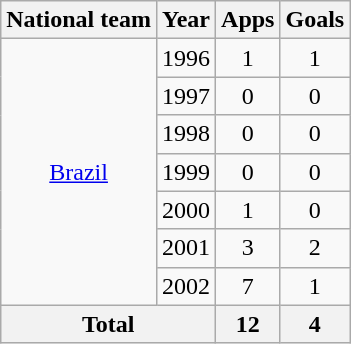<table class="wikitable" style="text-align:center">
<tr>
<th>National team</th>
<th>Year</th>
<th>Apps</th>
<th>Goals</th>
</tr>
<tr>
<td rowspan="7"><a href='#'>Brazil</a></td>
<td>1996</td>
<td>1</td>
<td>1</td>
</tr>
<tr>
<td>1997</td>
<td>0</td>
<td>0</td>
</tr>
<tr>
<td>1998</td>
<td>0</td>
<td>0</td>
</tr>
<tr>
<td>1999</td>
<td>0</td>
<td>0</td>
</tr>
<tr>
<td>2000</td>
<td>1</td>
<td>0</td>
</tr>
<tr>
<td>2001</td>
<td>3</td>
<td>2</td>
</tr>
<tr>
<td>2002</td>
<td>7</td>
<td>1</td>
</tr>
<tr>
<th colspan="2">Total</th>
<th>12</th>
<th>4</th>
</tr>
</table>
